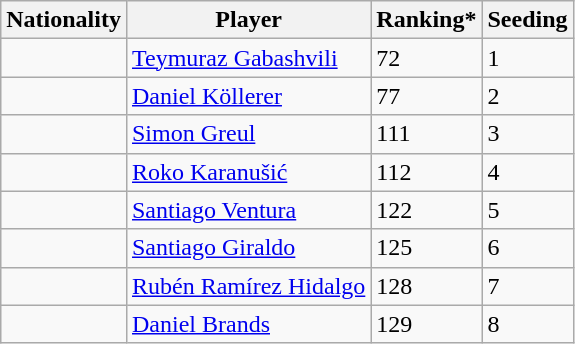<table class="wikitable" border="1">
<tr>
<th>Nationality</th>
<th>Player</th>
<th>Ranking*</th>
<th>Seeding</th>
</tr>
<tr>
<td></td>
<td><a href='#'>Teymuraz Gabashvili</a></td>
<td>72</td>
<td>1</td>
</tr>
<tr>
<td></td>
<td><a href='#'>Daniel Köllerer</a></td>
<td>77</td>
<td>2</td>
</tr>
<tr>
<td></td>
<td><a href='#'>Simon Greul</a></td>
<td>111</td>
<td>3</td>
</tr>
<tr>
<td></td>
<td><a href='#'>Roko Karanušić</a></td>
<td>112</td>
<td>4</td>
</tr>
<tr>
<td></td>
<td><a href='#'>Santiago Ventura</a></td>
<td>122</td>
<td>5</td>
</tr>
<tr>
<td></td>
<td><a href='#'>Santiago Giraldo</a></td>
<td>125</td>
<td>6</td>
</tr>
<tr>
<td></td>
<td><a href='#'>Rubén Ramírez Hidalgo</a></td>
<td>128</td>
<td>7</td>
</tr>
<tr>
<td></td>
<td><a href='#'>Daniel Brands</a></td>
<td>129</td>
<td>8</td>
</tr>
</table>
